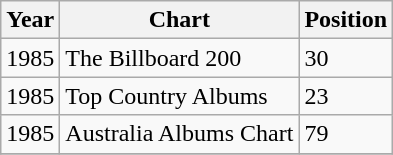<table class="wikitable">
<tr>
<th>Year</th>
<th>Chart</th>
<th>Position</th>
</tr>
<tr>
<td>1985</td>
<td>The Billboard 200</td>
<td>30</td>
</tr>
<tr>
<td>1985</td>
<td>Top Country Albums</td>
<td>23</td>
</tr>
<tr>
<td>1985</td>
<td align="left">Australia Albums Chart</td>
<td align="centre">79</td>
</tr>
<tr>
</tr>
</table>
